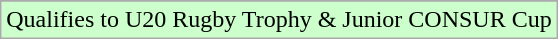<table class="wikitable">
<tr>
</tr>
<tr width=10px bgcolor=ccffcc>
<td>Qualifies to U20 Rugby Trophy & Junior CONSUR Cup</td>
</tr>
</table>
